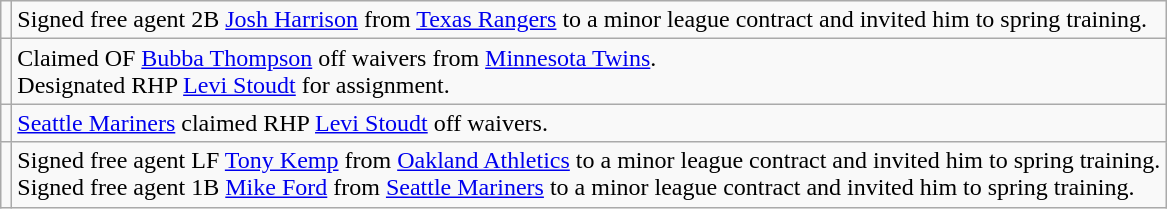<table class="wikitable">
<tr>
<td></td>
<td>Signed free agent 2B <a href='#'>Josh Harrison</a> from <a href='#'>Texas Rangers</a> to a minor league contract and invited him to spring training.</td>
</tr>
<tr>
<td></td>
<td>Claimed OF <a href='#'>Bubba Thompson</a> off waivers from <a href='#'>Minnesota Twins</a>. <br> Designated RHP <a href='#'>Levi Stoudt</a> for assignment.</td>
</tr>
<tr>
<td></td>
<td><a href='#'>Seattle Mariners</a> claimed RHP <a href='#'>Levi Stoudt</a> off waivers.</td>
</tr>
<tr>
<td></td>
<td>Signed free agent LF <a href='#'>Tony Kemp</a> from <a href='#'>Oakland Athletics</a> to a minor league contract and invited him to spring training. <br> Signed free agent 1B <a href='#'>Mike Ford</a> from <a href='#'>Seattle Mariners</a> to a minor league contract and invited him to spring training.</td>
</tr>
</table>
